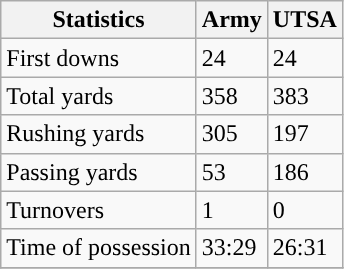<table class="wikitable">
<tr>
<th>Statistics</th>
<th>Army</th>
<th>UTSA</th>
</tr>
<tr>
<td>First downs</td>
<td>24</td>
<td>24</td>
</tr>
<tr>
<td>Total yards</td>
<td>358</td>
<td>383</td>
</tr>
<tr>
<td>Rushing yards</td>
<td>305</td>
<td>197</td>
</tr>
<tr>
<td>Passing yards</td>
<td>53</td>
<td>186</td>
</tr>
<tr>
<td>Turnovers</td>
<td>1</td>
<td>0</td>
</tr>
<tr>
<td>Time of possession</td>
<td>33:29</td>
<td>26:31</td>
</tr>
<tr>
</tr>
</table>
